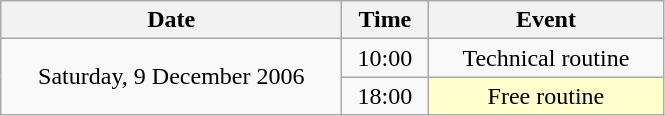<table class = "wikitable" style="text-align:center;">
<tr>
<th width=220>Date</th>
<th width=50>Time</th>
<th width=150>Event</th>
</tr>
<tr>
<td rowspan=2>Saturday, 9 December 2006</td>
<td>10:00</td>
<td>Technical routine</td>
</tr>
<tr>
<td>18:00</td>
<td bgcolor=ffffcc>Free routine</td>
</tr>
</table>
